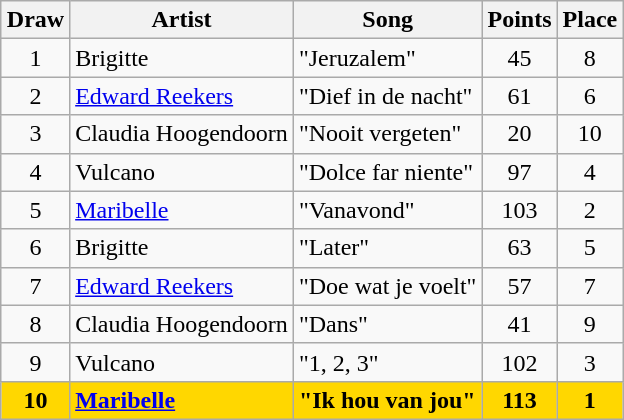<table class="sortable wikitable" style="margin: 1em auto 1em auto; text-align:center">
<tr>
<th>Draw</th>
<th>Artist</th>
<th>Song</th>
<th>Points</th>
<th>Place</th>
</tr>
<tr>
<td>1</td>
<td align="left">Brigitte</td>
<td align="left">"Jeruzalem"</td>
<td>45</td>
<td>8</td>
</tr>
<tr>
<td>2</td>
<td align="left"><a href='#'>Edward Reekers</a></td>
<td align="left">"Dief in de nacht"</td>
<td>61</td>
<td>6</td>
</tr>
<tr>
<td>3</td>
<td align="left">Claudia Hoogendoorn</td>
<td align="left">"Nooit vergeten"</td>
<td>20</td>
<td>10</td>
</tr>
<tr>
<td>4</td>
<td align="left">Vulcano</td>
<td align="left">"Dolce far niente"</td>
<td>97</td>
<td>4</td>
</tr>
<tr>
<td>5</td>
<td align="left"><a href='#'>Maribelle</a></td>
<td align="left">"Vanavond"</td>
<td>103</td>
<td>2</td>
</tr>
<tr>
<td>6</td>
<td align="left">Brigitte</td>
<td align="left">"Later"</td>
<td>63</td>
<td>5</td>
</tr>
<tr>
<td>7</td>
<td align="left"><a href='#'>Edward Reekers</a></td>
<td align="left">"Doe wat je voelt"</td>
<td>57</td>
<td>7</td>
</tr>
<tr>
<td>8</td>
<td align="left">Claudia Hoogendoorn</td>
<td align="left">"Dans"</td>
<td>41</td>
<td>9</td>
</tr>
<tr>
<td>9</td>
<td align="left">Vulcano</td>
<td align="left">"1, 2, 3"</td>
<td>102</td>
<td>3</td>
</tr>
<tr style="font-weight:bold; background:gold;">
<td>10</td>
<td align="left"><a href='#'>Maribelle</a></td>
<td align="left">"Ik hou van jou"</td>
<td>113</td>
<td>1</td>
</tr>
</table>
